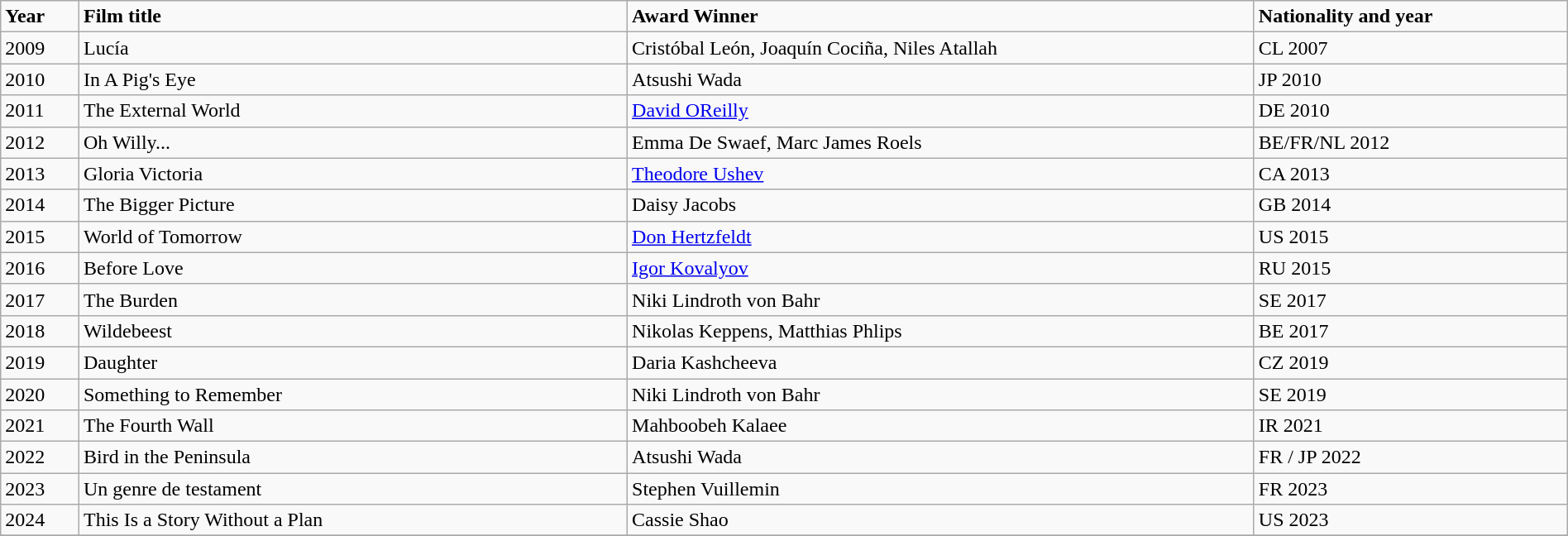<table class="wikitable" width="100%">
<tr>
<td width="5%"><strong>Year</strong></td>
<td width="35%"><strong>Film title</strong></td>
<td width="40%"><strong>Award Winner</strong></td>
<td width="20%"><strong>Nationality and year</strong></td>
</tr>
<tr>
<td>2009</td>
<td>Lucía</td>
<td>Cristóbal León, Joaquín Cociña, Niles Atallah</td>
<td>CL 2007</td>
</tr>
<tr>
<td>2010</td>
<td>In A Pig's Eye</td>
<td>Atsushi Wada</td>
<td>JP 2010</td>
</tr>
<tr>
<td>2011</td>
<td>The External World</td>
<td><a href='#'>David OReilly</a></td>
<td>DE 2010</td>
</tr>
<tr>
<td>2012</td>
<td>Oh Willy...</td>
<td>Emma De Swaef, Marc James Roels</td>
<td>BE/FR/NL 2012</td>
</tr>
<tr>
<td>2013</td>
<td>Gloria Victoria</td>
<td><a href='#'>Theodore Ushev</a></td>
<td>CA 2013</td>
</tr>
<tr>
<td>2014</td>
<td>The Bigger Picture </td>
<td>Daisy Jacobs </td>
<td>GB 2014</td>
</tr>
<tr>
<td>2015</td>
<td>World of Tomorrow </td>
<td><a href='#'>Don Hertzfeldt</a></td>
<td>US 2015</td>
</tr>
<tr>
<td>2016</td>
<td>Before Love </td>
<td><a href='#'>Igor Kovalyov</a></td>
<td>RU 2015</td>
</tr>
<tr>
<td>2017</td>
<td>The Burden </td>
<td>Niki Lindroth von Bahr</td>
<td>SE 2017</td>
</tr>
<tr>
<td>2018</td>
<td>Wildebeest </td>
<td>Nikolas Keppens, Matthias Phlips </td>
<td>BE 2017</td>
</tr>
<tr>
<td>2019</td>
<td>Daughter </td>
<td>Daria Kashcheeva </td>
<td>CZ 2019</td>
</tr>
<tr>
<td>2020</td>
<td>Something to Remember </td>
<td>Niki Lindroth von Bahr </td>
<td>SE 2019</td>
</tr>
<tr>
<td>2021</td>
<td>The Fourth Wall </td>
<td>Mahboobeh Kalaee </td>
<td>IR 2021</td>
</tr>
<tr>
<td>2022</td>
<td>Bird in the Peninsula </td>
<td>Atsushi Wada </td>
<td>FR / JP 2022</td>
</tr>
<tr>
<td>2023</td>
<td>Un genre de testament </td>
<td>Stephen Vuillemin </td>
<td>FR 2023</td>
</tr>
<tr>
<td>2024</td>
<td>This Is a Story Without a Plan </td>
<td>Cassie Shao </td>
<td>US 2023</td>
</tr>
<tr>
</tr>
</table>
